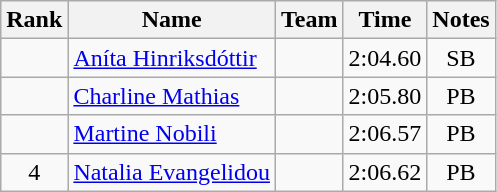<table class="wikitable sortable" style="text-align:center">
<tr>
<th>Rank</th>
<th>Name</th>
<th>Team</th>
<th>Time</th>
<th>Notes</th>
</tr>
<tr>
<td></td>
<td align="left"><a href='#'>Aníta Hinriksdóttir</a></td>
<td align=left></td>
<td>2:04.60</td>
<td>SB</td>
</tr>
<tr>
<td></td>
<td align="left"><a href='#'>Charline Mathias</a></td>
<td align=left></td>
<td>2:05.80</td>
<td>PB</td>
</tr>
<tr>
<td></td>
<td align="left"><a href='#'>Martine Nobili</a></td>
<td align=left></td>
<td>2:06.57</td>
<td>PB</td>
</tr>
<tr>
<td>4</td>
<td align="left"><a href='#'>Natalia Evangelidou</a></td>
<td align=left></td>
<td>2:06.62</td>
<td>PB</td>
</tr>
</table>
